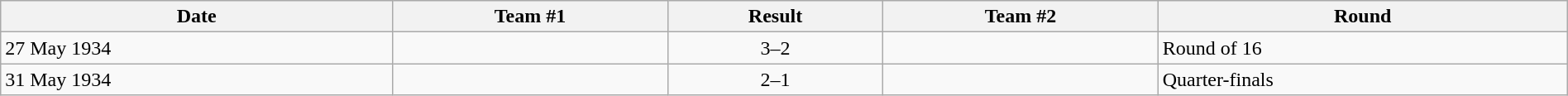<table class="wikitable" style="text-align: left;" width="100%">
<tr>
<th>Date</th>
<th>Team #1</th>
<th>Result</th>
<th>Team #2</th>
<th>Round</th>
</tr>
<tr>
<td>27 May 1934</td>
<td></td>
<td style="text-align:center;">3–2</td>
<td></td>
<td>Round of 16</td>
</tr>
<tr>
<td>31 May 1934</td>
<td></td>
<td style="text-align:center;">2–1</td>
<td></td>
<td>Quarter-finals</td>
</tr>
</table>
